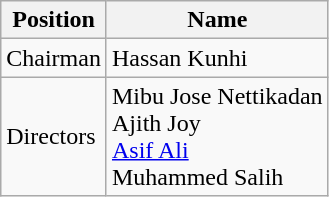<table class="wikitable">
<tr>
<th>Position</th>
<th>Name</th>
</tr>
<tr>
<td>Chairman</td>
<td>Hassan Kunhi</td>
</tr>
<tr>
<td>Directors</td>
<td>Mibu Jose Nettikadan<br>Ajith Joy<br><a href='#'>Asif Ali</a><br>Muhammed Salih</td>
</tr>
</table>
